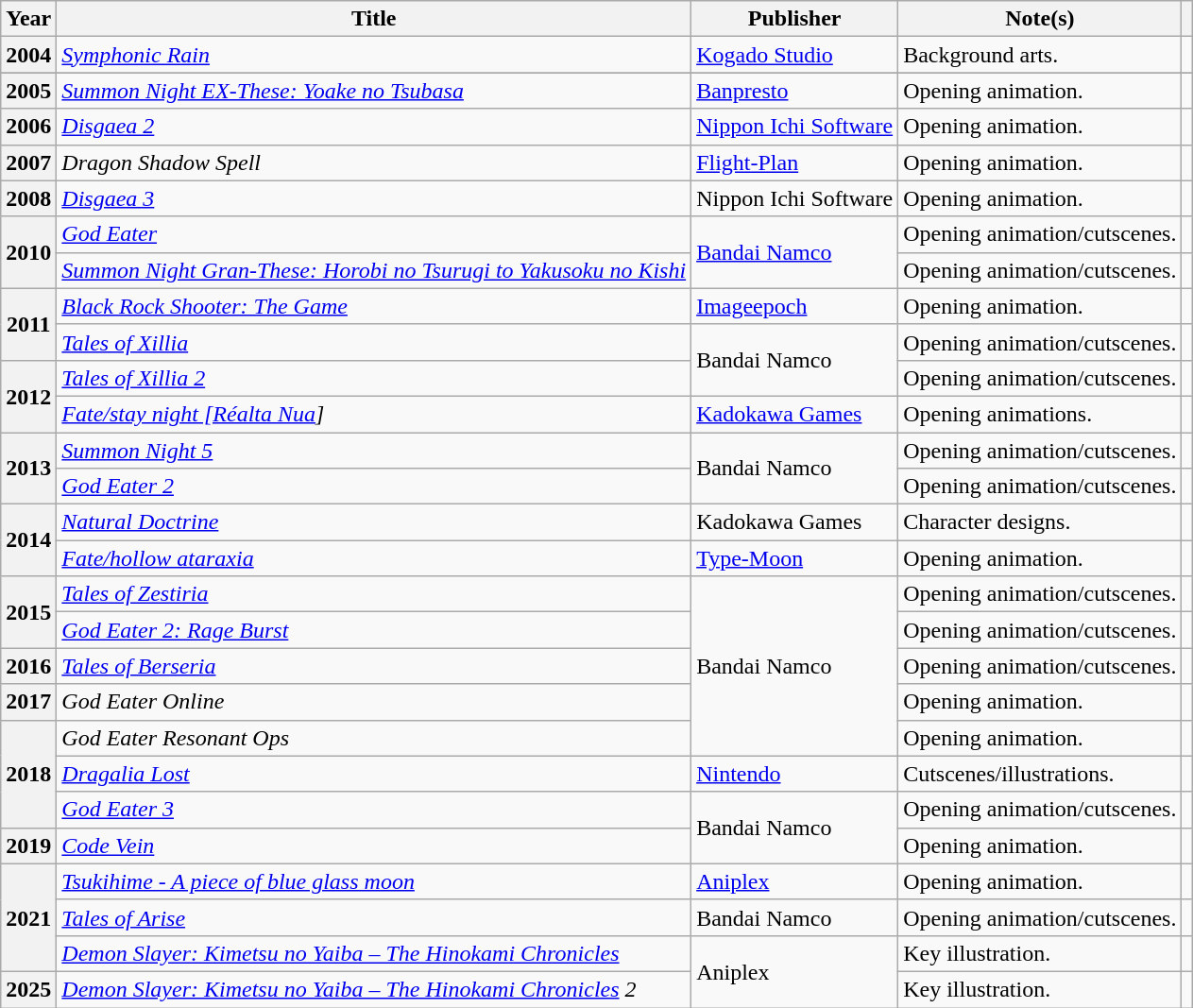<table class="wikitable sortable plainrowheaders">
<tr>
<th scope="col" class="unsortable" width=10>Year</th>
<th scope="col">Title</th>
<th scope="col">Publisher</th>
<th scope="col" class="unsortable">Note(s)</th>
<th scope="col" class="unsortable"></th>
</tr>
<tr>
<th scope="row">2004</th>
<td><em><a href='#'>Symphonic Rain</a></em></td>
<td><a href='#'>Kogado Studio</a></td>
<td align=left>Background arts.</td>
<td></td>
</tr>
<tr>
</tr>
<tr>
<th scope="row">2005</th>
<td><em><a href='#'>Summon Night EX-These: Yoake no Tsubasa</a></em></td>
<td><a href='#'>Banpresto</a></td>
<td align=left>Opening animation.</td>
<td></td>
</tr>
<tr>
<th scope="row">2006</th>
<td><em><a href='#'>Disgaea 2</a></em></td>
<td><a href='#'>Nippon Ichi Software</a></td>
<td align=left>Opening animation.</td>
<td></td>
</tr>
<tr>
<th scope="row">2007</th>
<td><em>Dragon Shadow Spell</em></td>
<td><a href='#'>Flight-Plan</a></td>
<td align=left>Opening animation.</td>
<td></td>
</tr>
<tr>
<th scope="row">2008</th>
<td><em><a href='#'>Disgaea 3</a></em></td>
<td>Nippon Ichi Software</td>
<td align=left>Opening animation.</td>
<td></td>
</tr>
<tr>
<th scope="row" rowspan="2">2010</th>
<td><em><a href='#'>God Eater</a></em></td>
<td rowspan="2"><a href='#'>Bandai Namco</a></td>
<td align=left>Opening animation/cutscenes.</td>
<td></td>
</tr>
<tr>
<td><em><a href='#'>Summon Night Gran-These: Horobi no Tsurugi to Yakusoku no Kishi</a></em></td>
<td align=left>Opening animation/cutscenes.</td>
<td></td>
</tr>
<tr>
<th scope="row" rowspan="2">2011</th>
<td><em><a href='#'>Black Rock Shooter: The Game</a></em></td>
<td><a href='#'>Imageepoch</a></td>
<td align=left>Opening animation.</td>
<td></td>
</tr>
<tr>
<td><em><a href='#'>Tales of Xillia</a></em></td>
<td rowspan="2">Bandai Namco</td>
<td align=left>Opening animation/cutscenes.</td>
<td></td>
</tr>
<tr>
<th scope="row" rowspan="2">2012</th>
<td><em><a href='#'>Tales of Xillia 2</a></em></td>
<td align=left>Opening animation/cutscenes.</td>
<td></td>
</tr>
<tr>
<td><em><a href='#'>Fate/stay night [Réalta Nua</a>]</em></td>
<td><a href='#'>Kadokawa Games</a></td>
<td align=left>Opening animations.</td>
<td></td>
</tr>
<tr>
<th scope="row" rowspan="2">2013</th>
<td><em><a href='#'>Summon Night 5</a></em></td>
<td rowspan="2">Bandai Namco</td>
<td align=left>Opening animation/cutscenes.</td>
<td></td>
</tr>
<tr>
<td><em><a href='#'>God Eater 2</a></em></td>
<td align=left>Opening animation/cutscenes.</td>
<td></td>
</tr>
<tr>
<th scope="row" rowspan="2">2014</th>
<td><em><a href='#'>Natural Doctrine</a></em></td>
<td>Kadokawa Games</td>
<td align=left>Character designs.</td>
<td></td>
</tr>
<tr>
<td><em><a href='#'>Fate/hollow ataraxia</a></em></td>
<td><a href='#'>Type-Moon</a></td>
<td align=left>Opening animation.</td>
<td></td>
</tr>
<tr>
<th scope="row" rowspan="2">2015</th>
<td><em><a href='#'>Tales of Zestiria</a></em></td>
<td rowspan="5">Bandai Namco</td>
<td align=left>Opening animation/cutscenes.</td>
<td></td>
</tr>
<tr>
<td><em><a href='#'>God Eater 2: Rage Burst</a></em></td>
<td align=left>Opening animation/cutscenes.</td>
<td></td>
</tr>
<tr>
<th scope="row">2016</th>
<td><em><a href='#'>Tales of Berseria</a></em></td>
<td align=left>Opening animation/cutscenes.</td>
<td></td>
</tr>
<tr>
<th scope="row">2017</th>
<td><em>God Eater Online</em></td>
<td align=left>Opening animation.</td>
<td></td>
</tr>
<tr>
<th scope="row" rowspan="3">2018</th>
<td><em>God Eater Resonant Ops</em></td>
<td align=left>Opening animation.</td>
<td></td>
</tr>
<tr>
<td><em><a href='#'>Dragalia Lost</a></em></td>
<td><a href='#'>Nintendo</a></td>
<td align=left>Cutscenes/illustrations.</td>
<td></td>
</tr>
<tr>
<td><em><a href='#'>God Eater 3</a></em></td>
<td rowspan="2">Bandai Namco</td>
<td align=left>Opening animation/cutscenes.</td>
<td></td>
</tr>
<tr>
<th scope="row">2019</th>
<td><em><a href='#'>Code Vein</a></em></td>
<td align=left>Opening animation.</td>
<td></td>
</tr>
<tr>
<th scope="row" rowspan="3">2021</th>
<td><em><a href='#'>Tsukihime - A piece of blue glass moon</a></em></td>
<td><a href='#'>Aniplex</a></td>
<td align=left>Opening animation.</td>
<td></td>
</tr>
<tr>
<td><em><a href='#'>Tales of Arise</a></em></td>
<td>Bandai Namco</td>
<td align=left>Opening animation/cutscenes.</td>
<td></td>
</tr>
<tr>
<td><em><a href='#'>Demon Slayer: Kimetsu no Yaiba – The Hinokami Chronicles</a></em></td>
<td rowspan="2">Aniplex</td>
<td align=left>Key illustration.</td>
<td></td>
</tr>
<tr>
<th scope="row">2025</th>
<td><em><a href='#'>Demon Slayer: Kimetsu no Yaiba – The Hinokami Chronicles</a> 2</em></td>
<td align=left>Key illustration.</td>
<td></td>
</tr>
</table>
